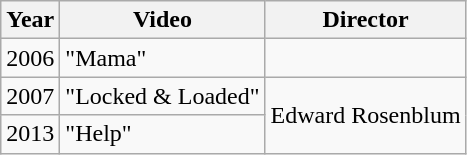<table class="wikitable">
<tr>
<th>Year</th>
<th>Video</th>
<th>Director</th>
</tr>
<tr>
<td>2006</td>
<td>"Mama"</td>
<td></td>
</tr>
<tr>
<td>2007</td>
<td>"Locked & Loaded"</td>
<td rowspan="2">Edward Rosenblum</td>
</tr>
<tr>
<td>2013</td>
<td>"Help"</td>
</tr>
</table>
